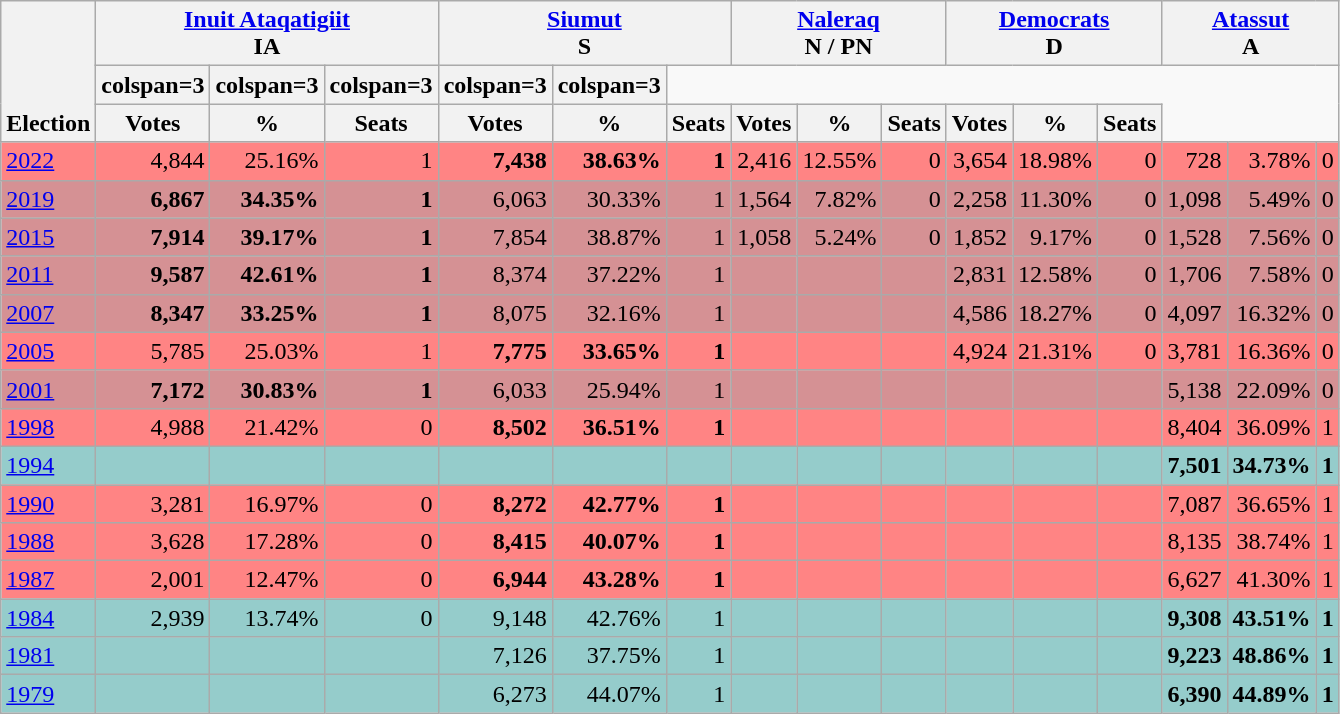<table class="wikitable" border="1" style="font-size:100%; text-align:right;">
<tr>
<th style="text-align:left;" valign=bottom rowspan=3>Election</th>
<th valign=bottom colspan=3><a href='#'>Inuit Ataqatigiit</a><br>IA</th>
<th valign=bottom colspan=3><a href='#'>Siumut</a><br>S</th>
<th valign=bottom colspan=3><a href='#'>Naleraq</a><br>N / PN</th>
<th valign=bottom colspan=3><a href='#'>Democrats</a><br>D</th>
<th valign=bottom colspan=3><a href='#'>Atassut</a><br>A</th>
</tr>
<tr>
<th>colspan=3 </th>
<th>colspan=3 </th>
<th>colspan=3 </th>
<th>colspan=3 </th>
<th>colspan=3 </th>
</tr>
<tr>
<th>Votes</th>
<th>%</th>
<th>Seats</th>
<th>Votes</th>
<th>%</th>
<th>Seats</th>
<th>Votes</th>
<th>%</th>
<th>Seats</th>
<th>Votes</th>
<th>%</th>
<th>Seats</th>
</tr>
<tr style="background:#FF8484">
<td align=left><a href='#'>2022</a></td>
<td>4,844</td>
<td>25.16%</td>
<td>1</td>
<td><strong>7,438</strong></td>
<td><strong>38.63%</strong></td>
<td><strong>1</strong></td>
<td>2,416</td>
<td>12.55%</td>
<td>0</td>
<td>3,654</td>
<td>18.98%</td>
<td>0</td>
<td>728</td>
<td>3.78%</td>
<td>0</td>
</tr>
<tr style="background:#D59194">
<td align=left><a href='#'>2019</a></td>
<td><strong>6,867</strong></td>
<td><strong>34.35%</strong></td>
<td><strong>1</strong></td>
<td>6,063</td>
<td>30.33%</td>
<td>1</td>
<td>1,564</td>
<td>7.82%</td>
<td>0</td>
<td>2,258</td>
<td>11.30%</td>
<td>0</td>
<td>1,098</td>
<td>5.49%</td>
<td>0</td>
</tr>
<tr style="background:#D59194">
<td align=left><a href='#'>2015</a></td>
<td><strong>7,914</strong></td>
<td><strong>39.17%</strong></td>
<td><strong>1</strong></td>
<td>7,854</td>
<td>38.87%</td>
<td>1</td>
<td>1,058</td>
<td>5.24%</td>
<td>0</td>
<td>1,852</td>
<td>9.17%</td>
<td>0</td>
<td>1,528</td>
<td>7.56%</td>
<td>0</td>
</tr>
<tr style="background:#D59194">
<td align=left><a href='#'>2011</a></td>
<td><strong>9,587</strong></td>
<td><strong>42.61%</strong></td>
<td><strong>1</strong></td>
<td>8,374</td>
<td>37.22%</td>
<td>1</td>
<td></td>
<td></td>
<td></td>
<td>2,831</td>
<td>12.58%</td>
<td>0</td>
<td>1,706</td>
<td>7.58%</td>
<td>0</td>
</tr>
<tr style="background:#D59194">
<td align=left><a href='#'>2007</a></td>
<td><strong>8,347</strong></td>
<td><strong>33.25%</strong></td>
<td><strong>1</strong></td>
<td>8,075</td>
<td>32.16%</td>
<td>1</td>
<td></td>
<td></td>
<td></td>
<td>4,586</td>
<td>18.27%</td>
<td>0</td>
<td>4,097</td>
<td>16.32%</td>
<td>0</td>
</tr>
<tr style="background:#FF8484">
<td align=left><a href='#'>2005</a></td>
<td>5,785</td>
<td>25.03%</td>
<td>1</td>
<td><strong>7,775</strong></td>
<td><strong>33.65%</strong></td>
<td><strong>1</strong></td>
<td></td>
<td></td>
<td></td>
<td>4,924</td>
<td>21.31%</td>
<td>0</td>
<td>3,781</td>
<td>16.36%</td>
<td>0</td>
</tr>
<tr style="background:#D59194">
<td align=left><a href='#'>2001</a></td>
<td><strong>7,172</strong></td>
<td><strong>30.83%</strong></td>
<td><strong>1</strong></td>
<td>6,033</td>
<td>25.94%</td>
<td>1</td>
<td></td>
<td></td>
<td></td>
<td></td>
<td></td>
<td></td>
<td>5,138</td>
<td>22.09%</td>
<td>0</td>
</tr>
<tr style="background:#FF8484">
<td align=left><a href='#'>1998</a></td>
<td>4,988</td>
<td>21.42%</td>
<td>0</td>
<td><strong>8,502</strong></td>
<td><strong>36.51%</strong></td>
<td><strong>1</strong></td>
<td></td>
<td></td>
<td></td>
<td></td>
<td></td>
<td></td>
<td>8,404</td>
<td>36.09%</td>
<td>1</td>
</tr>
<tr style="background:#95CCCB">
<td align=left><a href='#'>1994</a></td>
<td></td>
<td></td>
<td></td>
<td></td>
<td></td>
<td></td>
<td></td>
<td></td>
<td></td>
<td></td>
<td></td>
<td></td>
<td><strong>7,501</strong></td>
<td><strong>34.73%</strong></td>
<td><strong>1</strong></td>
</tr>
<tr style="background:#FF8484">
<td align=left><a href='#'>1990</a></td>
<td>3,281</td>
<td>16.97%</td>
<td>0</td>
<td><strong>8,272</strong></td>
<td><strong>42.77%</strong></td>
<td><strong>1</strong></td>
<td></td>
<td></td>
<td></td>
<td></td>
<td></td>
<td></td>
<td>7,087</td>
<td>36.65%</td>
<td>1</td>
</tr>
<tr style="background:#FF8484">
<td align=left><a href='#'>1988</a></td>
<td>3,628</td>
<td>17.28%</td>
<td>0</td>
<td><strong>8,415</strong></td>
<td><strong>40.07%</strong></td>
<td><strong>1</strong></td>
<td></td>
<td></td>
<td></td>
<td></td>
<td></td>
<td></td>
<td>8,135</td>
<td>38.74%</td>
<td>1</td>
</tr>
<tr style="background:#FF8484">
<td align=left><a href='#'>1987</a></td>
<td>2,001</td>
<td>12.47%</td>
<td>0</td>
<td><strong>6,944</strong></td>
<td><strong>43.28%</strong></td>
<td><strong>1</strong></td>
<td></td>
<td></td>
<td></td>
<td></td>
<td></td>
<td></td>
<td>6,627</td>
<td>41.30%</td>
<td>1</td>
</tr>
<tr style="background:#95CCCB">
<td align=left><a href='#'>1984</a></td>
<td>2,939</td>
<td>13.74%</td>
<td>0</td>
<td>9,148</td>
<td>42.76%</td>
<td>1</td>
<td></td>
<td></td>
<td></td>
<td></td>
<td></td>
<td></td>
<td><strong>9,308</strong></td>
<td><strong>43.51%</strong></td>
<td><strong>1</strong></td>
</tr>
<tr style="background:#95CCCB">
<td align=left><a href='#'>1981</a></td>
<td></td>
<td></td>
<td></td>
<td>7,126</td>
<td>37.75%</td>
<td>1</td>
<td></td>
<td></td>
<td></td>
<td></td>
<td></td>
<td></td>
<td><strong>9,223</strong></td>
<td><strong>48.86%</strong></td>
<td><strong>1</strong></td>
</tr>
<tr style="background:#95CCCB">
<td align=left><a href='#'>1979</a></td>
<td></td>
<td></td>
<td></td>
<td>6,273</td>
<td>44.07%</td>
<td>1</td>
<td></td>
<td></td>
<td></td>
<td></td>
<td></td>
<td></td>
<td><strong>6,390</strong></td>
<td><strong>44.89%</strong></td>
<td><strong>1</strong></td>
</tr>
</table>
